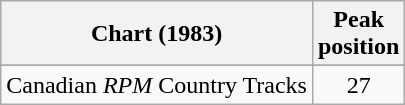<table class="wikitable sortable">
<tr>
<th align="left">Chart (1983)</th>
<th align="center">Peak<br>position</th>
</tr>
<tr>
</tr>
<tr>
<td align="left">Canadian <em>RPM</em> Country Tracks</td>
<td align="center">27</td>
</tr>
</table>
